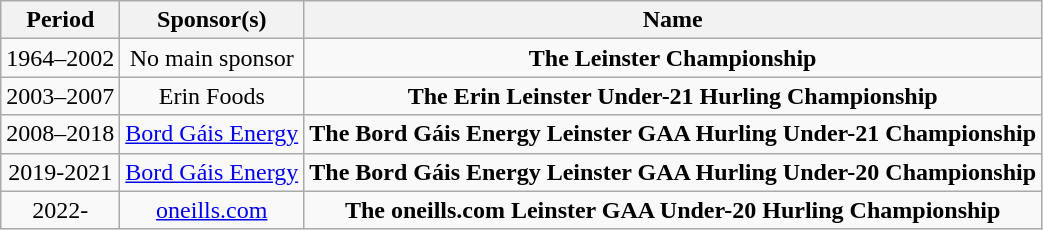<table class="wikitable" style="text-align:center;margin-left:1em">
<tr>
<th>Period</th>
<th>Sponsor(s)</th>
<th>Name</th>
</tr>
<tr>
<td>1964–2002</td>
<td>No main sponsor</td>
<td><strong>The Leinster Championship</strong></td>
</tr>
<tr>
<td>2003–2007</td>
<td> Erin Foods</td>
<td><strong>The Erin Leinster Under-21 Hurling Championship</strong></td>
</tr>
<tr>
<td>2008–2018</td>
<td> <a href='#'>Bord Gáis Energy</a></td>
<td><strong>The Bord Gáis Energy Leinster GAA Hurling Under-21 Championship</strong></td>
</tr>
<tr>
<td>2019-2021</td>
<td> <a href='#'>Bord Gáis Energy</a></td>
<td><strong>The Bord Gáis Energy Leinster GAA Hurling Under-20 Championship</strong></td>
</tr>
<tr>
<td>2022-</td>
<td> <a href='#'>oneills.com</a></td>
<td><strong>The oneills.com Leinster GAA Under-20 Hurling Championship</strong></td>
</tr>
</table>
